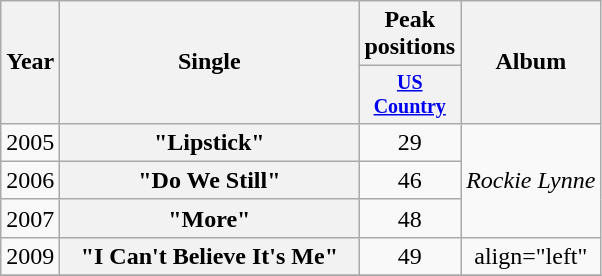<table class="wikitable plainrowheaders" style="text-align:center;">
<tr>
<th rowspan="2">Year</th>
<th rowspan="2" style="width:12em;">Single</th>
<th colspan="1">Peak positions</th>
<th rowspan="2">Album</th>
</tr>
<tr style="font-size:smaller;">
<th width="50"><a href='#'>US Country</a><br></th>
</tr>
<tr>
<td>2005</td>
<th scope="row">"Lipstick"</th>
<td>29</td>
<td align="left" rowspan="3"><em>Rockie Lynne</em></td>
</tr>
<tr>
<td>2006</td>
<th scope="row">"Do We Still"</th>
<td>46</td>
</tr>
<tr>
<td>2007</td>
<th scope="row">"More"</th>
<td>48</td>
</tr>
<tr>
<td>2009</td>
<th scope="row">"I Can't Believe It's Me"</th>
<td>49</td>
<td>align="left" </td>
</tr>
<tr>
</tr>
</table>
